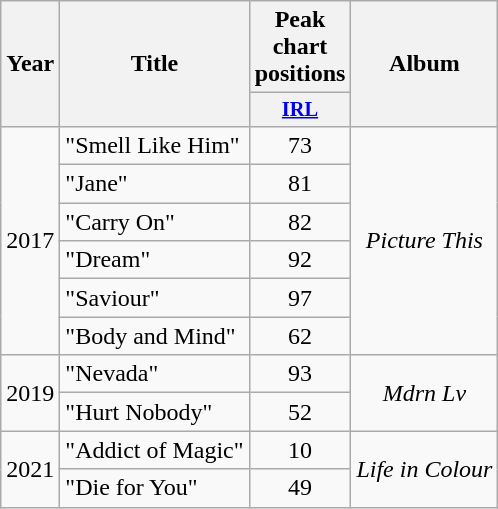<table class="wikitable" style="text-align:center;">
<tr>
<th rowspan="2">Year</th>
<th rowspan="2">Title</th>
<th colspan="1">Peak chart positions</th>
<th rowspan="2">Album</th>
</tr>
<tr>
<th style="width:3em;font-size:85%"><a href='#'>IRL</a><br></th>
</tr>
<tr>
<td rowspan="6">2017</td>
<td style="text-align:left;">"Smell Like Him"</td>
<td>73</td>
<td rowspan=6><em>Picture This</em></td>
</tr>
<tr>
<td style="text-align:left;">"Jane"</td>
<td>81</td>
</tr>
<tr>
<td style="text-align:left;">"Carry On"</td>
<td>82</td>
</tr>
<tr>
<td style="text-align:left;">"Dream"</td>
<td>92</td>
</tr>
<tr>
<td style="text-align:left;">"Saviour"</td>
<td>97</td>
</tr>
<tr>
<td style="text-align:left;">"Body and Mind"</td>
<td>62</td>
</tr>
<tr>
<td rowspan="2">2019</td>
<td style="text-align:left;">"Nevada"</td>
<td>93</td>
<td rowspan="2"><em>Mdrn Lv</em></td>
</tr>
<tr>
<td style="text-align:left;">"Hurt Nobody"</td>
<td>52</td>
</tr>
<tr>
<td rowspan="2">2021</td>
<td style="text-align:left;">"Addict of Magic"</td>
<td>10</td>
<td rowspan="2"><em>Life in Colour</em></td>
</tr>
<tr>
<td style="text-align:left;">"Die for You"</td>
<td>49</td>
</tr>
</table>
